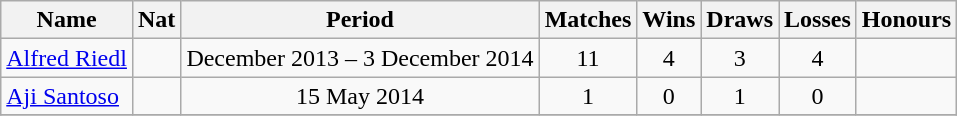<table class="wikitable">
<tr>
<th>Name</th>
<th>Nat</th>
<th>Period</th>
<th>Matches</th>
<th>Wins</th>
<th>Draws</th>
<th>Losses</th>
<th>Honours</th>
</tr>
<tr>
<td><a href='#'>Alfred Riedl</a></td>
<td align="center"></td>
<td align="center">December 2013 – 3 December 2014</td>
<td align="center">11</td>
<td align="center">4</td>
<td align="center">3</td>
<td align="center">4</td>
<td></td>
</tr>
<tr>
<td><a href='#'>Aji Santoso</a></td>
<td align="center"></td>
<td align="center">15 May 2014</td>
<td align="center">1</td>
<td align="center">0</td>
<td align="center">1</td>
<td align="center">0</td>
<td></td>
</tr>
<tr>
</tr>
</table>
